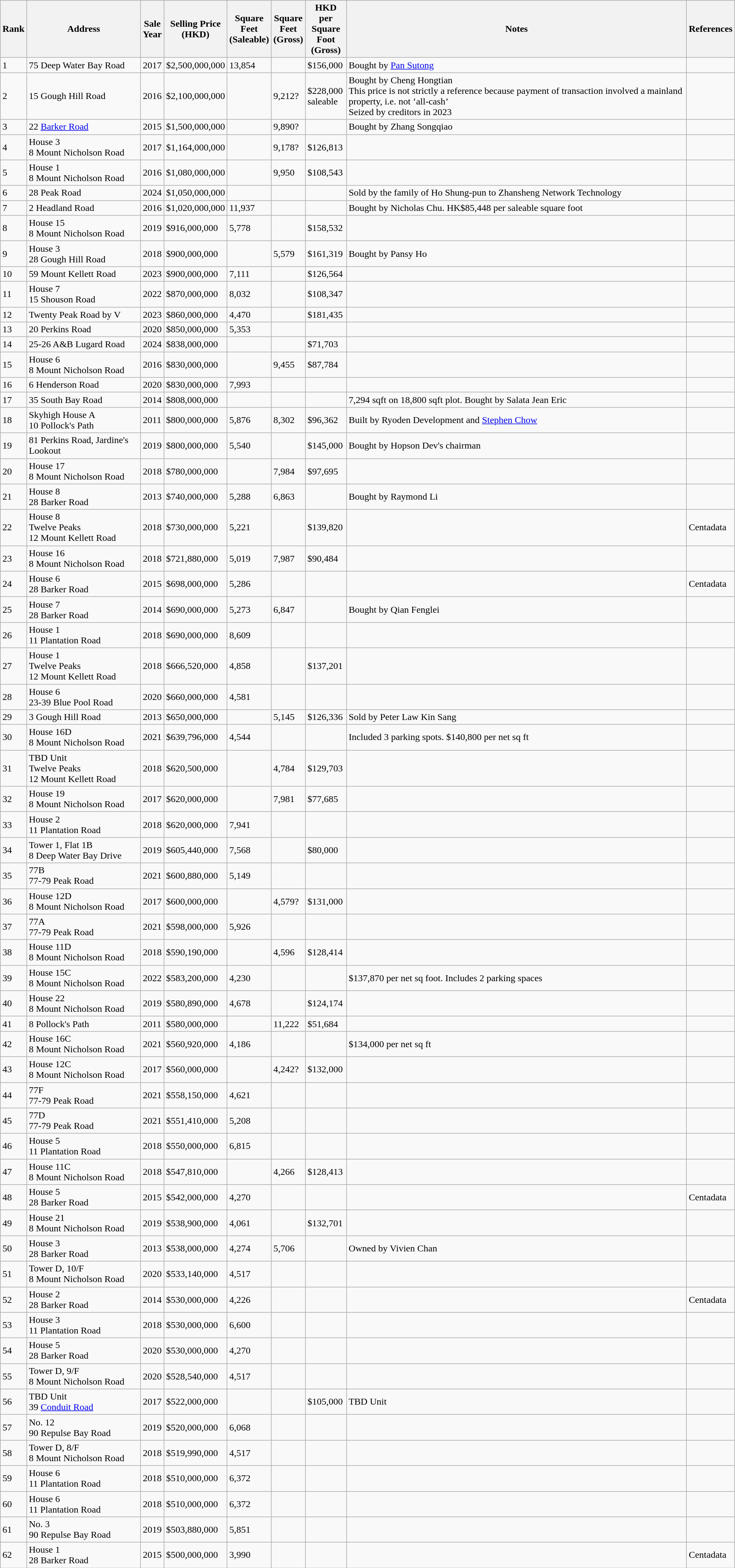<table class="wikitable">
<tr>
<th>Rank</th>
<th>Address</th>
<th>Sale<br>Year</th>
<th>Selling Price<br>(HKD)</th>
<th>Square<br>Feet<br>(Saleable)</th>
<th>Square<br>Feet<br>(Gross)</th>
<th>HKD per<br>Square<br>Foot<br>(Gross)</th>
<th>Notes</th>
<th>References</th>
</tr>
<tr>
<td>1</td>
<td>75 Deep Water Bay Road</td>
<td>2017</td>
<td>$2,500,000,000</td>
<td>13,854</td>
<td></td>
<td>$156,000</td>
<td>Bought by <a href='#'>Pan Sutong</a></td>
<td></td>
</tr>
<tr>
<td>2</td>
<td>15 Gough Hill Road</td>
<td>2016</td>
<td>$2,100,000,000</td>
<td></td>
<td>9,212?</td>
<td>$228,000<br>saleable</td>
<td>Bought by Cheng Hongtian<br>This price is not strictly a reference because payment of transaction involved a mainland property, i.e. not ‘all-cash’<br>Seized by creditors in 2023</td>
<td></td>
</tr>
<tr>
<td>3</td>
<td>22 <a href='#'>Barker Road</a></td>
<td>2015</td>
<td>$1,500,000,000</td>
<td></td>
<td>9,890?</td>
<td></td>
<td>Bought by Zhang Songqiao</td>
<td></td>
</tr>
<tr>
<td>4</td>
<td>House 3<br>8 Mount Nicholson Road</td>
<td>2017</td>
<td>$1,164,000,000</td>
<td></td>
<td>9,178?</td>
<td>$126,813</td>
<td></td>
<td></td>
</tr>
<tr>
<td>5</td>
<td>House 1<br>8 Mount Nicholson Road</td>
<td>2016</td>
<td>$1,080,000,000</td>
<td></td>
<td>9,950</td>
<td>$108,543</td>
<td></td>
<td></td>
</tr>
<tr>
<td>6</td>
<td>28 Peak Road</td>
<td>2024</td>
<td>$1,050,000,000</td>
<td></td>
<td></td>
<td></td>
<td>Sold by the family of Ho Shung-pun to  Zhansheng Network Technology</td>
<td></td>
</tr>
<tr>
<td>7</td>
<td>2 Headland Road</td>
<td>2016</td>
<td>$1,020,000,000</td>
<td>11,937</td>
<td></td>
<td></td>
<td>Bought by Nicholas Chu. HK$85,448 per saleable square foot</td>
<td></td>
</tr>
<tr>
<td>8</td>
<td>House 15<br>8 Mount Nicholson Road</td>
<td>2019</td>
<td>$916,000,000</td>
<td>5,778</td>
<td></td>
<td>$158,532</td>
<td></td>
<td></td>
</tr>
<tr>
<td>9</td>
<td>House 3<br>28 Gough Hill Road</td>
<td>2018</td>
<td>$900,000,000</td>
<td></td>
<td>5,579</td>
<td>$161,319</td>
<td>Bought by Pansy Ho</td>
<td></td>
</tr>
<tr>
<td>10</td>
<td>59 Mount Kellett Road</td>
<td>2023</td>
<td>$900,000,000</td>
<td>7,111</td>
<td></td>
<td>$126,564</td>
<td></td>
<td></td>
</tr>
<tr>
<td>11</td>
<td>House 7<br>15 Shouson Road</td>
<td>2022</td>
<td>$870,000,000</td>
<td>8,032</td>
<td></td>
<td>$108,347</td>
<td></td>
<td></td>
</tr>
<tr>
<td>12</td>
<td>Twenty Peak Road by V</td>
<td>2023</td>
<td>$860,000,000</td>
<td>4,470</td>
<td></td>
<td>$181,435</td>
<td></td>
<td></td>
</tr>
<tr>
<td>13</td>
<td>20 Perkins Road</td>
<td>2020</td>
<td>$850,000,000</td>
<td>5,353</td>
<td></td>
<td></td>
<td></td>
<td></td>
</tr>
<tr>
<td>14</td>
<td>25-26 A&B Lugard Road</td>
<td>2024</td>
<td>$838,000,000</td>
<td></td>
<td></td>
<td>$71,703</td>
<td></td>
<td></td>
</tr>
<tr>
<td>15</td>
<td>House 6<br>8 Mount Nicholson Road</td>
<td>2016</td>
<td>$830,000,000</td>
<td></td>
<td>9,455</td>
<td>$87,784</td>
<td></td>
<td></td>
</tr>
<tr>
<td>16</td>
<td>6 Henderson Road</td>
<td>2020</td>
<td>$830,000,000</td>
<td>7,993</td>
<td></td>
<td></td>
<td></td>
<td></td>
</tr>
<tr>
<td>17</td>
<td>35 South Bay Road</td>
<td>2014</td>
<td>$808,000,000</td>
<td></td>
<td></td>
<td></td>
<td>7,294 sqft on 18,800 sqft plot. Bought by Salata Jean Eric</td>
<td></td>
</tr>
<tr>
<td>18</td>
<td>Skyhigh House A<br>10 Pollock's Path</td>
<td>2011</td>
<td>$800,000,000</td>
<td>5,876</td>
<td>8,302</td>
<td>$96,362</td>
<td>Built by Ryoden Development and <a href='#'>Stephen Chow</a></td>
<td></td>
</tr>
<tr>
<td>19</td>
<td>81 Perkins Road, Jardine's Lookout</td>
<td>2019</td>
<td>$800,000,000</td>
<td>5,540</td>
<td></td>
<td>$145,000</td>
<td>Bought by Hopson Dev's chairman</td>
<td></td>
</tr>
<tr>
<td>20</td>
<td>House 17<br>8 Mount Nicholson Road</td>
<td>2018</td>
<td>$780,000,000</td>
<td></td>
<td>7,984</td>
<td>$97,695</td>
<td></td>
<td></td>
</tr>
<tr>
<td>21</td>
<td>House 8<br>28 Barker Road</td>
<td>2013</td>
<td>$740,000,000</td>
<td>5,288</td>
<td>6,863</td>
<td></td>
<td>Bought by Raymond Li</td>
<td></td>
</tr>
<tr>
<td>22</td>
<td>House 8<br>Twelve Peaks<br>12 Mount Kellett Road</td>
<td>2018</td>
<td>$730,000,000</td>
<td>5,221</td>
<td></td>
<td>$139,820</td>
<td></td>
<td>Centadata</td>
</tr>
<tr>
<td>23</td>
<td>House 16<br>8 Mount Nicholson Road</td>
<td>2018</td>
<td>$721,880,000</td>
<td>5,019</td>
<td>7,987</td>
<td>$90,484</td>
<td></td>
<td></td>
</tr>
<tr>
<td>24</td>
<td>House 6<br>28 Barker Road</td>
<td>2015</td>
<td>$698,000,000</td>
<td>5,286</td>
<td></td>
<td></td>
<td></td>
<td>Centadata</td>
</tr>
<tr>
<td>25</td>
<td>House 7<br>28 Barker Road</td>
<td>2014</td>
<td>$690,000,000</td>
<td>5,273</td>
<td>6,847</td>
<td></td>
<td>Bought by Qian Fenglei</td>
<td></td>
</tr>
<tr>
<td>26</td>
<td>House 1<br>11 Plantation Road</td>
<td>2018</td>
<td>$690,000,000</td>
<td>8,609</td>
<td></td>
<td></td>
<td></td>
<td></td>
</tr>
<tr>
<td>27</td>
<td>House 1<br>Twelve Peaks<br>12 Mount Kellett Road</td>
<td>2018</td>
<td>$666,520,000</td>
<td>4,858</td>
<td></td>
<td>$137,201</td>
<td></td>
<td></td>
</tr>
<tr>
<td>28</td>
<td>House 6<br>23-39 Blue Pool Road</td>
<td>2020</td>
<td>$660,000,000</td>
<td>4,581</td>
<td></td>
<td></td>
<td></td>
<td></td>
</tr>
<tr>
<td>29</td>
<td>3 Gough Hill Road</td>
<td>2013</td>
<td>$650,000,000</td>
<td></td>
<td>5,145</td>
<td>$126,336</td>
<td>Sold by Peter Law Kin Sang</td>
<td></td>
</tr>
<tr>
<td>30</td>
<td>House 16D<br>8 Mount Nicholson Road</td>
<td>2021</td>
<td>$639,796,000</td>
<td>4,544</td>
<td></td>
<td></td>
<td>Included 3 parking spots. $140,800 per net sq ft</td>
<td></td>
</tr>
<tr>
<td>31</td>
<td>TBD Unit<br>Twelve Peaks<br>12 Mount Kellett Road</td>
<td>2018</td>
<td>$620,500,000</td>
<td></td>
<td>4,784</td>
<td>$129,703</td>
<td></td>
<td></td>
</tr>
<tr>
<td>32</td>
<td>House 19<br>8 Mount Nicholson Road</td>
<td>2017</td>
<td>$620,000,000</td>
<td></td>
<td>7,981</td>
<td>$77,685</td>
<td></td>
<td></td>
</tr>
<tr>
<td>33</td>
<td>House 2<br>11 Plantation Road</td>
<td>2018</td>
<td>$620,000,000</td>
<td>7,941</td>
<td></td>
<td></td>
<td></td>
<td></td>
</tr>
<tr>
<td>34</td>
<td>Tower 1, Flat 1B<br>8 Deep Water Bay Drive</td>
<td>2019</td>
<td>$605,440,000</td>
<td>7,568</td>
<td></td>
<td>$80,000</td>
<td></td>
<td></td>
</tr>
<tr>
<td>35</td>
<td>77B<br>77-79 Peak Road</td>
<td>2021</td>
<td>$600,880,000</td>
<td>5,149</td>
<td></td>
<td></td>
<td></td>
<td></td>
</tr>
<tr>
<td>36</td>
<td>House 12D<br>8 Mount Nicholson Road</td>
<td>2017</td>
<td>$600,000,000</td>
<td></td>
<td>4,579?</td>
<td>$131,000</td>
<td></td>
<td></td>
</tr>
<tr>
<td>37</td>
<td>77A<br>77-79 Peak Road</td>
<td>2021</td>
<td>$598,000,000</td>
<td>5,926</td>
<td></td>
<td></td>
<td></td>
<td></td>
</tr>
<tr>
<td>38</td>
<td>House 11D<br>8 Mount Nicholson Road</td>
<td>2018</td>
<td>$590,190,000</td>
<td></td>
<td>4,596</td>
<td>$128,414</td>
<td></td>
<td></td>
</tr>
<tr>
<td>39</td>
<td>House 15C<br>8 Mount Nicholson Road</td>
<td>2022</td>
<td>$583,200,000</td>
<td>4,230</td>
<td></td>
<td></td>
<td>$137,870 per net sq foot. Includes 2 parking spaces</td>
<td></td>
</tr>
<tr>
<td>40</td>
<td>House 22<br>8 Mount Nicholson Road</td>
<td>2019</td>
<td>$580,890,000</td>
<td>4,678</td>
<td></td>
<td>$124,174</td>
<td></td>
<td></td>
</tr>
<tr>
<td>41</td>
<td>8 Pollock's Path</td>
<td>2011</td>
<td>$580,000,000</td>
<td></td>
<td>11,222</td>
<td>$51,684</td>
<td></td>
<td></td>
</tr>
<tr>
<td>42</td>
<td>House 16C<br>8 Mount Nicholson Road</td>
<td>2021</td>
<td>$560,920,000</td>
<td>4,186</td>
<td></td>
<td></td>
<td>$134,000 per net sq ft</td>
<td></td>
</tr>
<tr>
<td>43</td>
<td>House 12C<br>8 Mount Nicholson Road</td>
<td>2017</td>
<td>$560,000,000</td>
<td></td>
<td>4,242?</td>
<td>$132,000</td>
<td></td>
<td></td>
</tr>
<tr>
<td>44</td>
<td>77F<br>77-79 Peak Road</td>
<td>2021</td>
<td>$558,150,000</td>
<td>4,621</td>
<td></td>
<td></td>
<td></td>
<td></td>
</tr>
<tr>
<td>45</td>
<td>77D<br>77-79 Peak Road</td>
<td>2021</td>
<td>$551,410,000</td>
<td>5,208</td>
<td></td>
<td></td>
<td></td>
<td></td>
</tr>
<tr>
<td>46</td>
<td>House 5<br>11 Plantation Road</td>
<td>2018</td>
<td>$550,000,000</td>
<td>6,815</td>
<td></td>
<td></td>
<td></td>
<td></td>
</tr>
<tr>
<td>47</td>
<td>House 11C<br>8 Mount Nicholson Road</td>
<td>2018</td>
<td>$547,810,000</td>
<td></td>
<td>4,266</td>
<td>$128,413</td>
<td></td>
<td></td>
</tr>
<tr>
<td>48</td>
<td>House 5<br>28 Barker Road</td>
<td>2015</td>
<td>$542,000,000</td>
<td>4,270</td>
<td></td>
<td></td>
<td></td>
<td>Centadata</td>
</tr>
<tr>
<td>49</td>
<td>House 21<br>8 Mount Nicholson Road</td>
<td>2019</td>
<td>$538,900,000</td>
<td>4,061</td>
<td></td>
<td>$132,701</td>
<td></td>
<td></td>
</tr>
<tr>
<td>50</td>
<td>House 3<br>28 Barker Road</td>
<td>2013</td>
<td>$538,000,000</td>
<td>4,274</td>
<td>5,706</td>
<td></td>
<td>Owned by  Vivien Chan</td>
<td></td>
</tr>
<tr>
<td>51</td>
<td>Tower D, 10/F<br>8 Mount Nicholson Road</td>
<td>2020</td>
<td>$533,140,000</td>
<td>4,517</td>
<td></td>
<td></td>
<td></td>
<td></td>
</tr>
<tr>
<td>52</td>
<td>House 2<br>28 Barker Road</td>
<td>2014</td>
<td>$530,000,000</td>
<td>4,226</td>
<td></td>
<td></td>
<td></td>
<td>Centadata</td>
</tr>
<tr>
<td>53</td>
<td>House 3<br>11 Plantation Road</td>
<td>2018</td>
<td>$530,000,000</td>
<td>6,600</td>
<td></td>
<td></td>
<td></td>
<td></td>
</tr>
<tr>
<td>54</td>
<td>House 5<br>28 Barker Road</td>
<td>2020</td>
<td>$530,000,000</td>
<td>4,270</td>
<td></td>
<td></td>
<td></td>
<td></td>
</tr>
<tr>
<td>55</td>
<td>Tower D, 9/F<br>8 Mount Nicholson Road</td>
<td>2020</td>
<td>$528,540,000</td>
<td>4,517</td>
<td></td>
<td></td>
<td></td>
<td></td>
</tr>
<tr>
<td>56</td>
<td>TBD Unit<br>39 <a href='#'>Conduit Road</a></td>
<td>2017</td>
<td>$522,000,000</td>
<td></td>
<td></td>
<td>$105,000</td>
<td>TBD Unit</td>
<td></td>
</tr>
<tr>
<td>57</td>
<td>No. 12<br>90 Repulse Bay Road</td>
<td>2019</td>
<td>$520,000,000</td>
<td>6,068</td>
<td></td>
<td></td>
<td></td>
<td></td>
</tr>
<tr>
<td>58</td>
<td>Tower D, 8/F<br>8 Mount Nicholson Road</td>
<td>2018</td>
<td>$519,990,000</td>
<td>4,517</td>
<td></td>
<td></td>
<td></td>
<td></td>
</tr>
<tr>
<td>59</td>
<td>House 6<br>11 Plantation Road</td>
<td>2018</td>
<td>$510,000,000</td>
<td>6,372</td>
<td></td>
<td></td>
<td></td>
<td></td>
</tr>
<tr>
<td>60</td>
<td>House 6<br>11 Plantation Road</td>
<td>2018</td>
<td>$510,000,000</td>
<td>6,372</td>
<td></td>
<td></td>
<td></td>
<td></td>
</tr>
<tr>
<td>61</td>
<td>No. 3<br>90 Repulse Bay Road</td>
<td>2019</td>
<td>$503,880,000</td>
<td>5,851</td>
<td></td>
<td></td>
<td></td>
<td></td>
</tr>
<tr>
<td>62</td>
<td>House 1<br>28 Barker Road</td>
<td>2015</td>
<td>$500,000,000</td>
<td>3,990</td>
<td></td>
<td></td>
<td></td>
<td>Centadata</td>
</tr>
</table>
